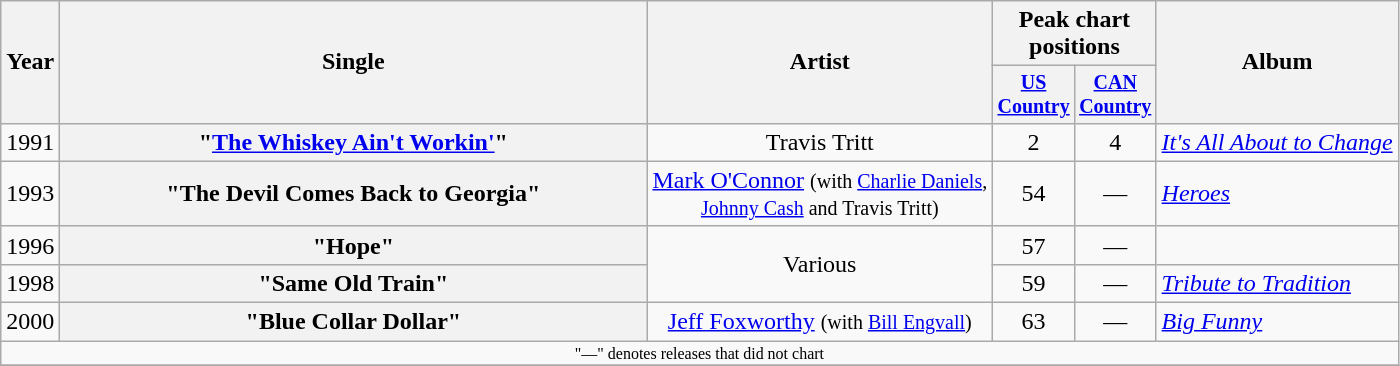<table class="wikitable plainrowheaders" style="text-align:center">
<tr>
<th rowspan="2">Year</th>
<th rowspan="2" style="width:24em;">Single</th>
<th rowspan="2">Artist</th>
<th colspan="2">Peak chart<br>positions</th>
<th rowspan="2">Album</th>
</tr>
<tr style="font-size:smaller;">
<th width="45"><a href='#'>US Country</a><br></th>
<th width="45"><a href='#'>CAN Country</a></th>
</tr>
<tr>
<td>1991</td>
<th scope="row">"<a href='#'>The Whiskey Ain't Workin'</a>"</th>
<td>Travis Tritt</td>
<td>2</td>
<td>4</td>
<td align="left"><em><a href='#'>It's All About to Change</a></em></td>
</tr>
<tr>
<td>1993</td>
<th scope="row">"The Devil Comes Back to Georgia"</th>
<td><a href='#'>Mark O'Connor</a> <small>(with <a href='#'>Charlie Daniels</a>,<br><a href='#'>Johnny Cash</a> and Travis Tritt)</small></td>
<td>54</td>
<td>—</td>
<td align="left"><em><a href='#'>Heroes</a></em></td>
</tr>
<tr>
<td>1996</td>
<th scope="row">"Hope"</th>
<td rowspan="2">Various</td>
<td>57</td>
<td>—</td>
<td></td>
</tr>
<tr>
<td>1998</td>
<th scope="row">"Same Old Train"</th>
<td>59</td>
<td>—</td>
<td align="left"><em><a href='#'>Tribute to Tradition</a></em></td>
</tr>
<tr>
<td>2000</td>
<th scope="row">"Blue Collar Dollar"</th>
<td><a href='#'>Jeff Foxworthy</a> <small>(with <a href='#'>Bill Engvall</a>)</small></td>
<td>63</td>
<td>—</td>
<td align="left"><em><a href='#'>Big Funny</a></em></td>
</tr>
<tr>
<td colspan="6" style="font-size: 8pt">"—" denotes releases that did not chart</td>
</tr>
<tr>
</tr>
</table>
